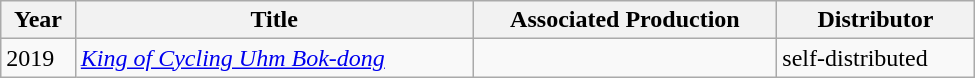<table class="wikitable" style="width:650px">
<tr>
<th>Year</th>
<th>Title</th>
<th>Associated Production</th>
<th>Distributor</th>
</tr>
<tr>
<td>2019</td>
<td><em><a href='#'>King of Cycling Uhm Bok-dong</a></em></td>
<td></td>
<td>self-distributed</td>
</tr>
</table>
